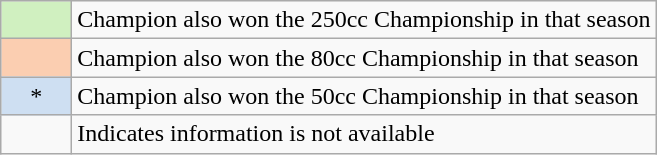<table class="wikitable">
<tr>
<td width=40px align=center style="background-color:#D0F0C0"></td>
<td>Champion also won the 250cc Championship in that season</td>
</tr>
<tr>
<td width=40px align=center style="background-color:#FBCEB1"></td>
<td>Champion also won the 80cc Championship in that season</td>
</tr>
<tr>
<td width=40px align=center style="background-color:#cedff2">*</td>
<td>Champion also won the 50cc Championship in that season</td>
</tr>
<tr>
<td width=40px align=center></td>
<td>Indicates information is not available</td>
</tr>
</table>
